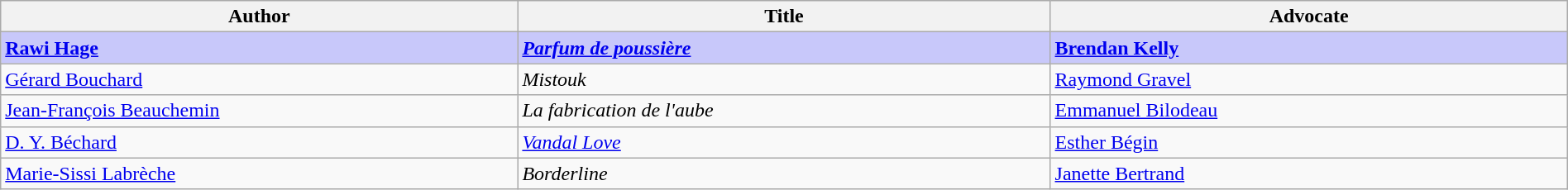<table class="wikitable" style="width:100%;">
<tr>
<th width=33%>Author</th>
<th width=34%>Title</th>
<th width=34%>Advocate</th>
</tr>
<tr>
<td style="background:#C8C8FA"><strong><a href='#'>Rawi Hage</a></strong></td>
<td style="background:#C8C8FA"><strong><em><a href='#'>Parfum de poussière</a></em></strong></td>
<td style="background:#C8C8FA"><strong><a href='#'>Brendan Kelly</a></strong></td>
</tr>
<tr>
<td><a href='#'>Gérard Bouchard</a></td>
<td><em>Mistouk</em></td>
<td><a href='#'>Raymond Gravel</a></td>
</tr>
<tr>
<td><a href='#'>Jean-François Beauchemin</a></td>
<td><em>La fabrication de l'aube</em></td>
<td><a href='#'>Emmanuel Bilodeau</a></td>
</tr>
<tr>
<td><a href='#'>D. Y. Béchard</a></td>
<td><em><a href='#'>Vandal Love</a></em></td>
<td><a href='#'>Esther Bégin</a></td>
</tr>
<tr>
<td><a href='#'>Marie-Sissi Labrèche</a></td>
<td><em>Borderline</em></td>
<td><a href='#'>Janette Bertrand</a></td>
</tr>
</table>
